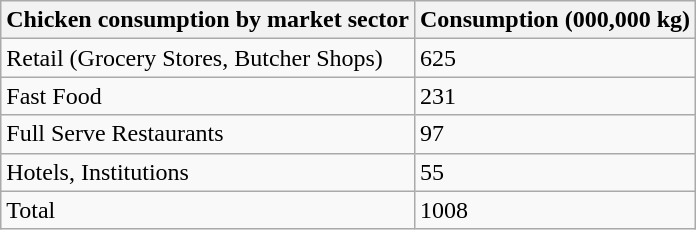<table class="wikitable">
<tr>
<th>Chicken consumption by market sector</th>
<th>Consumption (000,000 kg)</th>
</tr>
<tr>
<td>Retail (Grocery Stores, Butcher Shops)</td>
<td>625</td>
</tr>
<tr>
<td>Fast Food</td>
<td>231</td>
</tr>
<tr>
<td>Full Serve Restaurants</td>
<td>97</td>
</tr>
<tr>
<td>Hotels, Institutions</td>
<td>55</td>
</tr>
<tr>
<td>Total</td>
<td>1008</td>
</tr>
</table>
